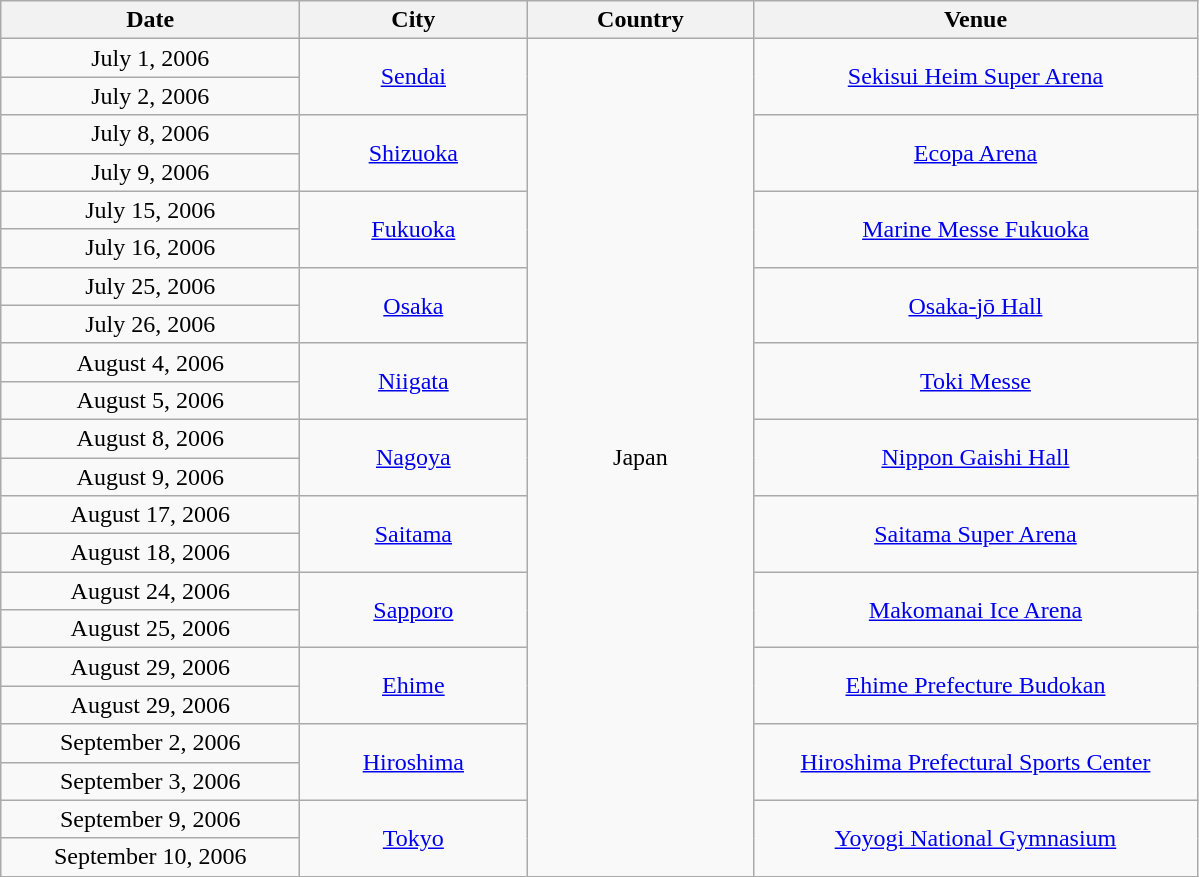<table class="wikitable" style="text-align:center;">
<tr>
<th scope="col" style="width:12em;">Date</th>
<th scope="col" style="width:9em;">City</th>
<th scope="col" style="width:9em;">Country</th>
<th scope="col" style="width:18em;">Venue</th>
</tr>
<tr>
<td>July 1, 2006</td>
<td rowspan="2"><a href='#'>Sendai</a></td>
<td rowspan="22">Japan</td>
<td rowspan="2"><a href='#'>Sekisui Heim Super Arena</a></td>
</tr>
<tr>
<td>July 2, 2006</td>
</tr>
<tr>
<td>July 8, 2006</td>
<td rowspan="2"><a href='#'>Shizuoka</a></td>
<td rowspan="2"><a href='#'>Ecopa Arena</a></td>
</tr>
<tr>
<td>July 9, 2006</td>
</tr>
<tr>
<td>July 15, 2006</td>
<td rowspan="2"><a href='#'>Fukuoka</a></td>
<td rowspan="2"><a href='#'>Marine Messe Fukuoka</a></td>
</tr>
<tr>
<td>July 16, 2006</td>
</tr>
<tr>
<td>July 25, 2006</td>
<td rowspan="2"><a href='#'>Osaka</a></td>
<td rowspan="2"><a href='#'>Osaka-jō Hall</a></td>
</tr>
<tr>
<td>July 26, 2006</td>
</tr>
<tr>
<td>August 4, 2006</td>
<td rowspan="2"><a href='#'>Niigata</a></td>
<td rowspan="2"><a href='#'>Toki Messe</a></td>
</tr>
<tr>
<td>August 5, 2006</td>
</tr>
<tr>
<td>August 8, 2006</td>
<td rowspan="2"><a href='#'>Nagoya</a></td>
<td rowspan="2"><a href='#'>Nippon Gaishi Hall</a></td>
</tr>
<tr>
<td>August 9, 2006</td>
</tr>
<tr>
<td>August 17, 2006</td>
<td rowspan="2"><a href='#'>Saitama</a></td>
<td rowspan="2"><a href='#'>Saitama Super Arena</a></td>
</tr>
<tr>
<td>August 18, 2006</td>
</tr>
<tr>
<td>August 24, 2006</td>
<td rowspan="2"><a href='#'>Sapporo</a></td>
<td rowspan="2"><a href='#'>Makomanai Ice Arena</a></td>
</tr>
<tr>
<td>August 25, 2006</td>
</tr>
<tr>
<td>August 29, 2006</td>
<td rowspan="2"><a href='#'>Ehime</a></td>
<td rowspan="2"><a href='#'>Ehime Prefecture Budokan</a></td>
</tr>
<tr>
<td>August 29, 2006</td>
</tr>
<tr>
<td>September 2, 2006</td>
<td rowspan="2"><a href='#'>Hiroshima</a></td>
<td rowspan="2"><a href='#'>Hiroshima Prefectural Sports Center</a></td>
</tr>
<tr>
<td>September 3, 2006</td>
</tr>
<tr>
<td>September 9, 2006</td>
<td rowspan="2"><a href='#'>Tokyo</a></td>
<td rowspan="2"><a href='#'>Yoyogi National Gymnasium</a></td>
</tr>
<tr>
<td>September 10, 2006</td>
</tr>
</table>
